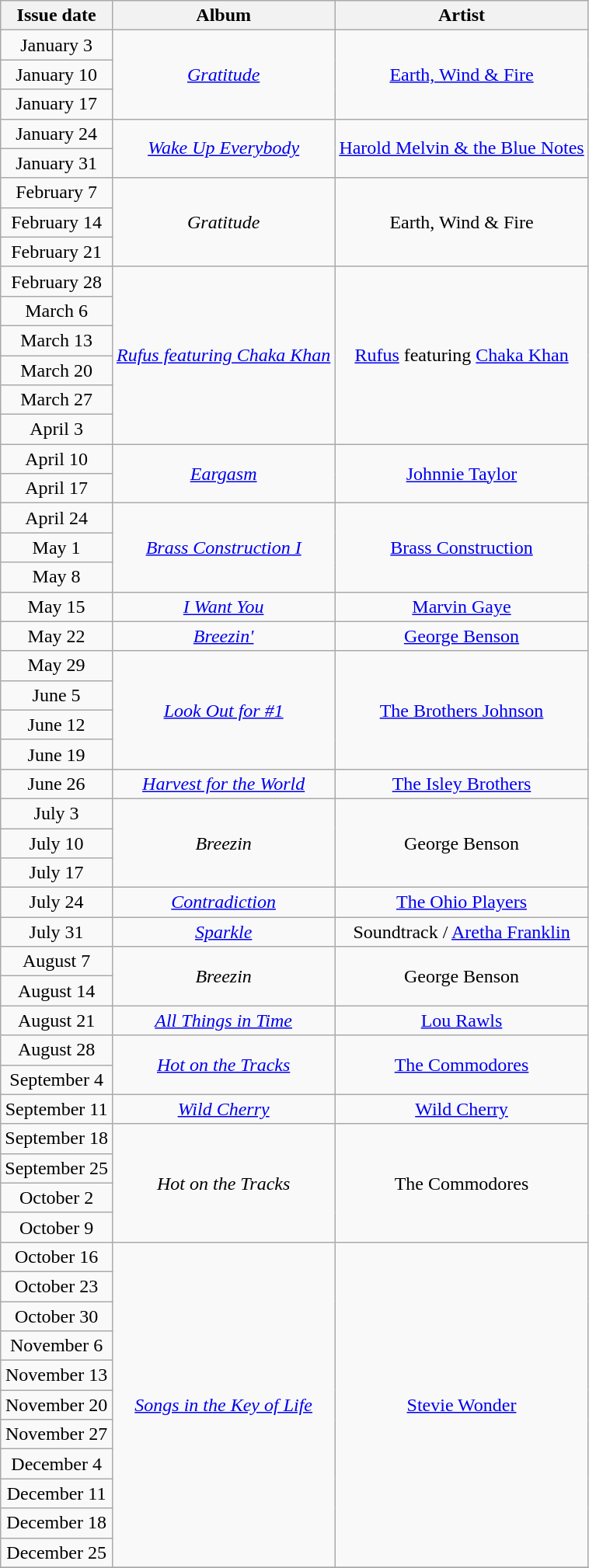<table class="wikitable" style="text-align: center;">
<tr>
<th>Issue date</th>
<th>Album</th>
<th>Artist</th>
</tr>
<tr>
<td>January 3</td>
<td rowspan="3"><em><a href='#'>Gratitude</a></em></td>
<td rowspan="3"><a href='#'>Earth, Wind & Fire</a></td>
</tr>
<tr>
<td>January 10</td>
</tr>
<tr>
<td>January 17</td>
</tr>
<tr>
<td>January 24</td>
<td rowspan="2"><em><a href='#'>Wake Up Everybody</a></em></td>
<td rowspan="2"><a href='#'>Harold Melvin & the Blue Notes</a></td>
</tr>
<tr>
<td>January 31</td>
</tr>
<tr>
<td>February 7</td>
<td rowspan="3"><em>Gratitude</em></td>
<td rowspan="3">Earth, Wind & Fire</td>
</tr>
<tr>
<td>February 14</td>
</tr>
<tr>
<td>February 21</td>
</tr>
<tr>
<td>February 28</td>
<td rowspan="6"><em><a href='#'>Rufus featuring Chaka Khan</a></em></td>
<td rowspan="6"><a href='#'>Rufus</a> featuring <a href='#'>Chaka Khan</a></td>
</tr>
<tr>
<td>March 6</td>
</tr>
<tr>
<td>March 13</td>
</tr>
<tr>
<td>March 20</td>
</tr>
<tr>
<td>March 27</td>
</tr>
<tr>
<td>April 3</td>
</tr>
<tr>
<td>April 10</td>
<td rowspan="2"><em><a href='#'>Eargasm</a></em></td>
<td rowspan="2"><a href='#'>Johnnie Taylor</a></td>
</tr>
<tr>
<td>April 17</td>
</tr>
<tr>
<td>April 24</td>
<td rowspan="3"><em><a href='#'>Brass Construction I</a></em></td>
<td rowspan="3"><a href='#'>Brass Construction</a></td>
</tr>
<tr>
<td>May 1</td>
</tr>
<tr>
<td>May 8</td>
</tr>
<tr>
<td>May 15</td>
<td><em><a href='#'>I Want You</a></em></td>
<td><a href='#'>Marvin Gaye</a></td>
</tr>
<tr>
<td>May 22</td>
<td><em><a href='#'>Breezin'</a></em></td>
<td><a href='#'>George Benson</a></td>
</tr>
<tr>
<td>May 29</td>
<td rowspan="4"><em><a href='#'>Look Out for #1</a></em></td>
<td rowspan="4"><a href='#'>The Brothers Johnson</a></td>
</tr>
<tr>
<td>June 5</td>
</tr>
<tr>
<td>June 12</td>
</tr>
<tr>
<td>June 19</td>
</tr>
<tr>
<td>June 26</td>
<td><em><a href='#'>Harvest for the World</a></em></td>
<td><a href='#'>The Isley Brothers</a></td>
</tr>
<tr>
<td>July 3</td>
<td rowspan="3"><em>Breezin</em></td>
<td rowspan="3">George Benson</td>
</tr>
<tr>
<td>July 10</td>
</tr>
<tr>
<td>July 17</td>
</tr>
<tr>
<td>July 24</td>
<td><em><a href='#'>Contradiction</a></em></td>
<td><a href='#'>The Ohio Players</a></td>
</tr>
<tr>
<td>July 31</td>
<td><em><a href='#'>Sparkle</a></em></td>
<td>Soundtrack / <a href='#'>Aretha Franklin</a></td>
</tr>
<tr>
<td>August 7</td>
<td rowspan="2"><em>Breezin</em></td>
<td rowspan="2">George Benson</td>
</tr>
<tr>
<td>August 14</td>
</tr>
<tr>
<td>August 21</td>
<td><em><a href='#'>All Things in Time</a></em></td>
<td><a href='#'>Lou Rawls</a></td>
</tr>
<tr>
<td>August 28</td>
<td rowspan="2"><em><a href='#'>Hot on the Tracks</a></em></td>
<td rowspan="2"><a href='#'>The Commodores</a></td>
</tr>
<tr>
<td>September 4</td>
</tr>
<tr>
<td>September 11</td>
<td><em><a href='#'>Wild Cherry</a></em></td>
<td><a href='#'>Wild Cherry</a></td>
</tr>
<tr>
<td>September 18</td>
<td rowspan="4"><em>Hot on the Tracks</em></td>
<td rowspan="4">The Commodores</td>
</tr>
<tr>
<td>September 25</td>
</tr>
<tr>
<td>October 2</td>
</tr>
<tr>
<td>October 9</td>
</tr>
<tr>
<td>October 16</td>
<td rowspan="11"><em><a href='#'>Songs in the Key of Life</a></em></td>
<td rowspan="11"><a href='#'>Stevie Wonder</a></td>
</tr>
<tr>
<td>October 23</td>
</tr>
<tr>
<td>October 30</td>
</tr>
<tr>
<td>November 6</td>
</tr>
<tr>
<td>November 13</td>
</tr>
<tr>
<td>November 20</td>
</tr>
<tr>
<td>November 27</td>
</tr>
<tr>
<td>December 4</td>
</tr>
<tr>
<td>December 11</td>
</tr>
<tr>
<td>December 18</td>
</tr>
<tr>
<td>December 25</td>
</tr>
<tr>
</tr>
</table>
